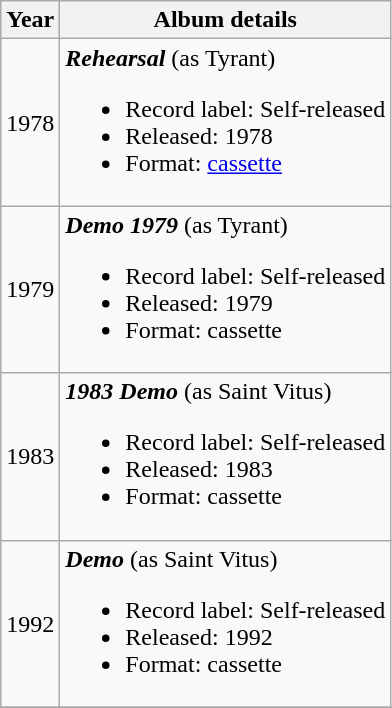<table class ="wikitable">
<tr>
<th>Year</th>
<th>Album details</th>
</tr>
<tr>
<td>1978</td>
<td><strong><em>Rehearsal</em></strong> (as Tyrant)<br><ul><li>Record label: Self-released</li><li>Released: 1978</li><li>Format: <a href='#'>cassette</a></li></ul></td>
</tr>
<tr>
<td>1979</td>
<td><strong><em>Demo 1979</em></strong> (as Tyrant)<br><ul><li>Record label: Self-released</li><li>Released: 1979</li><li>Format: cassette</li></ul></td>
</tr>
<tr>
<td>1983</td>
<td><strong><em>1983 Demo</em></strong> (as Saint Vitus)<br><ul><li>Record label: Self-released</li><li>Released: 1983</li><li>Format: cassette</li></ul></td>
</tr>
<tr>
<td>1992</td>
<td><strong><em>Demo</em></strong> (as Saint Vitus)<br><ul><li>Record label: Self-released</li><li>Released: 1992</li><li>Format: cassette</li></ul></td>
</tr>
<tr>
</tr>
</table>
